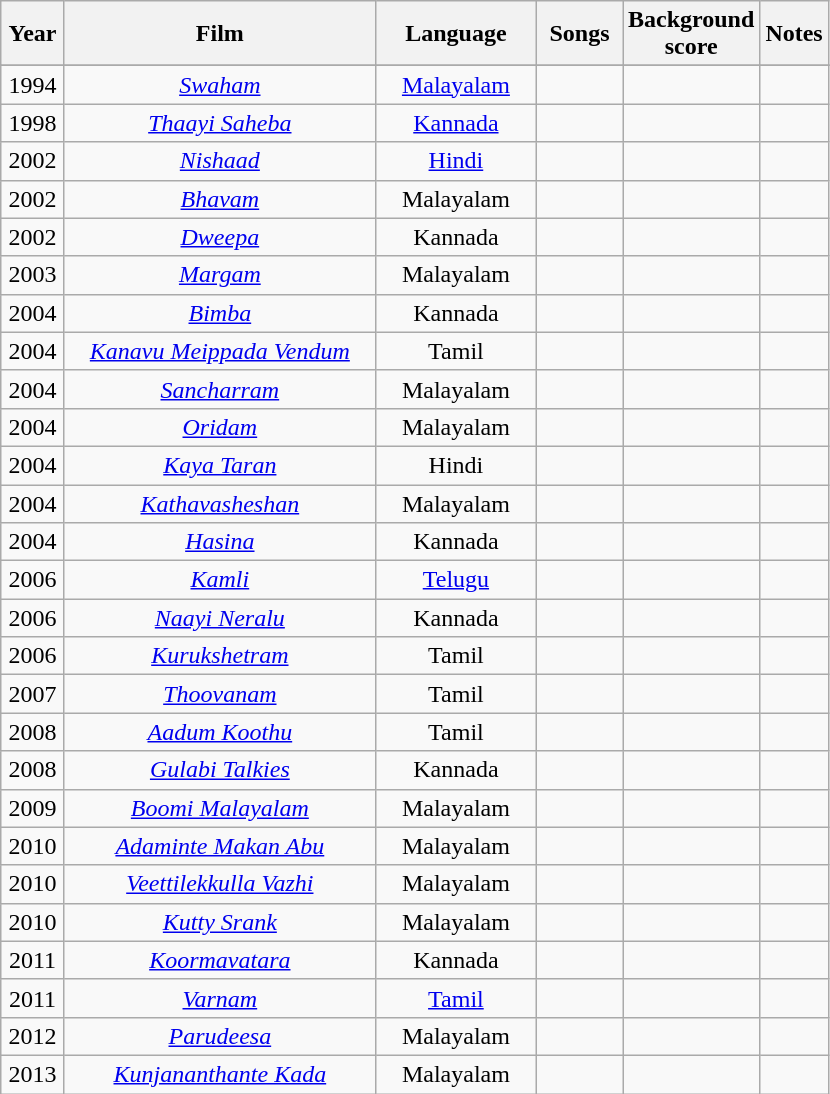<table class="wikitable sortable" style="text-align:center;font-size:100%;">
<tr>
<th width=35>Year</th>
<th width=200>Film</th>
<th width=100>Language</th>
<th width=50>Songs</th>
<th width=80>Background score</th>
<th>Notes</th>
</tr>
<tr align="center">
</tr>
<tr>
<td>1994</td>
<td><em><a href='#'>Swaham</a></em></td>
<td><a href='#'>Malayalam</a></td>
<td></td>
<td></td>
<td></td>
</tr>
<tr>
<td>1998</td>
<td><em><a href='#'>Thaayi Saheba</a></em></td>
<td><a href='#'>Kannada</a></td>
<td></td>
<td></td>
<td></td>
</tr>
<tr>
<td>2002</td>
<td><em><a href='#'>Nishaad</a></em></td>
<td><a href='#'>Hindi</a></td>
<td></td>
<td></td>
<td></td>
</tr>
<tr>
<td>2002</td>
<td><em><a href='#'>Bhavam</a></em></td>
<td>Malayalam</td>
<td></td>
<td></td>
<td></td>
</tr>
<tr>
<td>2002</td>
<td><em><a href='#'>Dweepa</a></em></td>
<td>Kannada</td>
<td></td>
<td></td>
<td></td>
</tr>
<tr>
<td>2003</td>
<td><em><a href='#'>Margam</a></em></td>
<td>Malayalam</td>
<td></td>
<td></td>
<td></td>
</tr>
<tr>
<td>2004</td>
<td><em><a href='#'>Bimba</a></em></td>
<td>Kannada</td>
<td></td>
<td></td>
<td></td>
</tr>
<tr>
<td>2004</td>
<td><em><a href='#'>Kanavu Meippada Vendum</a></em></td>
<td>Tamil</td>
<td></td>
<td></td>
<td></td>
</tr>
<tr>
<td>2004</td>
<td><em><a href='#'>Sancharram</a></em></td>
<td>Malayalam</td>
<td></td>
<td></td>
<td></td>
</tr>
<tr>
<td>2004</td>
<td><em><a href='#'>Oridam</a></em></td>
<td>Malayalam</td>
<td></td>
<td></td>
<td></td>
</tr>
<tr>
<td>2004</td>
<td><em><a href='#'>Kaya Taran</a></em></td>
<td>Hindi</td>
<td></td>
<td></td>
<td></td>
</tr>
<tr>
<td>2004</td>
<td><em><a href='#'>Kathavasheshan</a></em></td>
<td>Malayalam</td>
<td></td>
<td></td>
<td></td>
</tr>
<tr>
<td>2004</td>
<td><em><a href='#'>Hasina</a></em></td>
<td>Kannada</td>
<td></td>
<td></td>
<td></td>
</tr>
<tr>
<td>2006</td>
<td><em><a href='#'>Kamli</a></em></td>
<td><a href='#'>Telugu</a></td>
<td></td>
<td></td>
<td></td>
</tr>
<tr>
<td>2006</td>
<td><em><a href='#'>Naayi Neralu</a></em></td>
<td>Kannada</td>
<td></td>
<td></td>
<td></td>
</tr>
<tr>
<td>2006</td>
<td><em><a href='#'>Kurukshetram</a></em></td>
<td>Tamil</td>
<td></td>
<td></td>
<td></td>
</tr>
<tr>
<td>2007</td>
<td><em><a href='#'>Thoovanam</a></em></td>
<td>Tamil</td>
<td></td>
<td></td>
<td></td>
</tr>
<tr>
<td>2008</td>
<td><em><a href='#'>Aadum Koothu</a></em></td>
<td>Tamil</td>
<td></td>
<td></td>
<td></td>
</tr>
<tr>
<td>2008</td>
<td><em><a href='#'>Gulabi Talkies</a></em></td>
<td>Kannada</td>
<td></td>
<td></td>
<td></td>
</tr>
<tr>
<td>2009</td>
<td><em><a href='#'>Boomi Malayalam</a></em></td>
<td>Malayalam</td>
<td></td>
<td></td>
<td></td>
</tr>
<tr>
<td>2010</td>
<td><em><a href='#'>Adaminte Makan Abu</a></em></td>
<td>Malayalam</td>
<td></td>
<td></td>
<td></td>
</tr>
<tr>
<td>2010</td>
<td><em><a href='#'>Veettilekkulla Vazhi</a></em></td>
<td>Malayalam</td>
<td></td>
<td></td>
<td></td>
</tr>
<tr>
<td>2010</td>
<td><em><a href='#'>Kutty Srank</a></em></td>
<td>Malayalam</td>
<td></td>
<td></td>
<td></td>
</tr>
<tr>
<td>2011</td>
<td><em><a href='#'>Koormavatara</a></em></td>
<td>Kannada</td>
<td></td>
<td></td>
<td></td>
</tr>
<tr>
<td>2011</td>
<td><em><a href='#'>Varnam</a></em></td>
<td><a href='#'>Tamil</a></td>
<td></td>
<td></td>
<td></td>
</tr>
<tr>
<td>2012</td>
<td><em><a href='#'>Parudeesa</a></em></td>
<td>Malayalam</td>
<td></td>
<td></td>
<td></td>
</tr>
<tr>
<td>2013</td>
<td><em><a href='#'>Kunjananthante Kada</a></em></td>
<td>Malayalam</td>
<td></td>
<td></td>
<td></td>
</tr>
</table>
